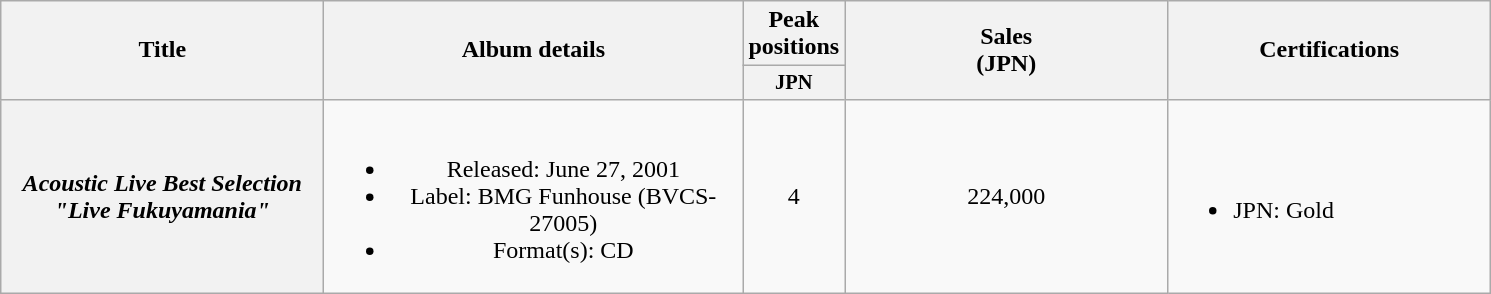<table class="wikitable plainrowheaders" style="text-align:center;">
<tr>
<th style="width:13em;" rowspan="2">Title</th>
<th style="width:17em;" rowspan="2">Album details</th>
<th colspan="1">Peak positions</th>
<th style="width:13em;" rowspan="2">Sales<br>(JPN)<br></th>
<th style="width:13em;" rowspan="2">Certifications</th>
</tr>
<tr>
<th style="width:3em;font-size:85%">JPN<br></th>
</tr>
<tr>
<th scope="row"><em>Acoustic Live Best Selection "Live Fukuyamania"</em></th>
<td><br><ul><li>Released: June 27, 2001</li><li>Label: BMG Funhouse <span>(BVCS-27005)</span></li><li>Format(s): CD</li></ul></td>
<td>4</td>
<td>224,000</td>
<td align="left"><br><ul><li>JPN: Gold</li></ul></td>
</tr>
</table>
